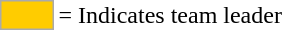<table>
<tr>
<td style="background:#fc0; border:1px solid #aaa; width:2em;"></td>
<td>= Indicates team leader</td>
</tr>
</table>
